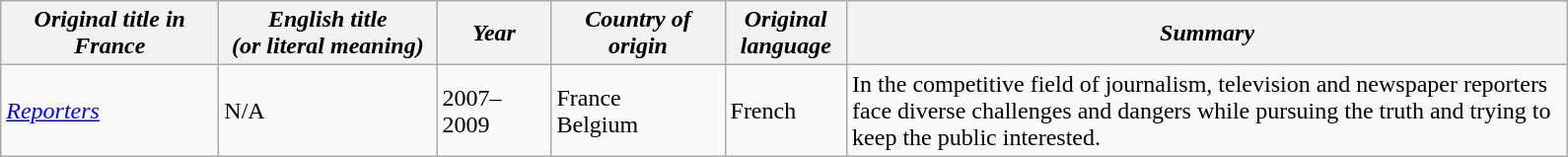<table class="wikitable">
<tr>
<th style="width:140px;"><em>Original title in France</em></th>
<th style="width:140px;"><em>English title<br>(or literal meaning)</em></th>
<th style="width:70px;"><em>Year</em></th>
<th style="width:110px;"><em>Country of origin</em></th>
<th style="width:75px;"><em>Original language</em></th>
<th style="width:480px;"><em>Summary</em></th>
</tr>
<tr>
<td><em><a href='#'>Reporters</a></em></td>
<td>N/A</td>
<td>2007–2009</td>
<td>France<br>Belgium</td>
<td>French</td>
<td>In the competitive field of journalism, television and newspaper reporters face diverse challenges and dangers while pursuing the truth and trying to keep the public interested.</td>
</tr>
</table>
